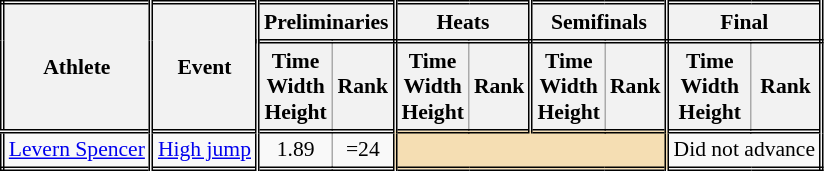<table class=wikitable style="font-size:90%; border: double;">
<tr>
<th rowspan="2" style="border-right:double">Athlete</th>
<th rowspan="2" style="border-right:double">Event</th>
<th colspan="2" style="border-right:double; border-bottom:double;">Preliminaries</th>
<th colspan="2" style="border-right:double; border-bottom:double;">Heats</th>
<th colspan="2" style="border-right:double; border-bottom:double;">Semifinals</th>
<th colspan="2" style="border-right:double; border-bottom:double;">Final</th>
</tr>
<tr>
<th>Time<br>Width<br>Height</th>
<th style="border-right:double">Rank</th>
<th>Time<br>Width<br>Height</th>
<th style="border-right:double">Rank</th>
<th>Time<br>Width<br>Height</th>
<th style="border-right:double">Rank</th>
<th>Time<br>Width<br>Height</th>
<th style="border-right:double">Rank</th>
</tr>
<tr style="border-top: double;">
<td style="border-right:double"><a href='#'>Levern Spencer</a></td>
<td style="border-right:double"><a href='#'>High jump</a></td>
<td align=center>1.89</td>
<td align=center style="border-right:double">=24</td>
<td style="border-right:double" colspan= 4 bgcolor="wheat"></td>
<td colspan="2" align=center>Did not advance</td>
</tr>
</table>
